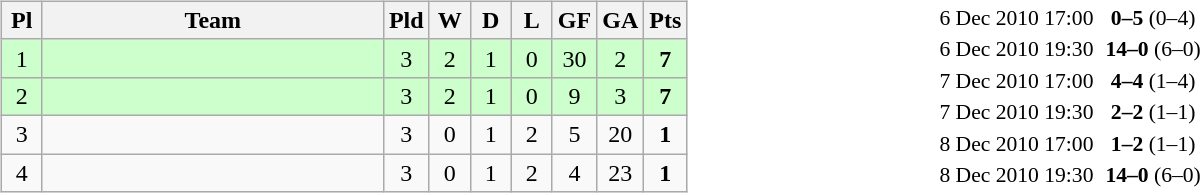<table>
<tr>
<td width="50%"><br><table class="wikitable" style="text-align: center;">
<tr>
<th width=20>Pl</th>
<th width=220>Team</th>
<th width=20>Pld</th>
<th width=20>W</th>
<th width=20>D</th>
<th width=20>L</th>
<th width=20>GF</th>
<th width=20>GA</th>
<th width=20>Pts</th>
</tr>
<tr bgcolor=ccffcc>
<td>1</td>
<td align="left"></td>
<td>3</td>
<td>2</td>
<td>1</td>
<td>0</td>
<td>30</td>
<td>2</td>
<td><strong>7</strong></td>
</tr>
<tr bgcolor=ccffcc>
<td>2</td>
<td align="left"></td>
<td>3</td>
<td>2</td>
<td>1</td>
<td>0</td>
<td>9</td>
<td>3</td>
<td><strong>7</strong></td>
</tr>
<tr>
<td>3</td>
<td align="left"></td>
<td>3</td>
<td>0</td>
<td>1</td>
<td>2</td>
<td>5</td>
<td>20</td>
<td><strong>1</strong></td>
</tr>
<tr>
<td>4</td>
<td align="left"></td>
<td>3</td>
<td>0</td>
<td>1</td>
<td>2</td>
<td>4</td>
<td>23</td>
<td><strong>1</strong></td>
</tr>
</table>
</td>
<td><br><table style="font-size:90%; margin: 0 auto;">
<tr>
<td>6 Dec 2010 17:00</td>
<td align="right"><strong></strong></td>
<td align="center"><strong> 0–5 </strong> (0–4)</td>
<td><strong></strong></td>
</tr>
<tr>
<td>6 Dec 2010 19:30</td>
<td align="right"><strong></strong></td>
<td align="center"><strong> 14–0 </strong> (6–0)</td>
<td><strong></strong></td>
</tr>
<tr>
<td>7 Dec 2010 17:00</td>
<td align="right"><strong></strong></td>
<td align="center"><strong> 4–4 </strong> (1–4)</td>
<td><strong></strong></td>
</tr>
<tr>
<td>7 Dec 2010 19:30</td>
<td align="right"><strong></strong></td>
<td align="center"><strong> 2–2 </strong> (1–1)</td>
<td><strong></strong></td>
</tr>
<tr>
<td>8 Dec 2010 17:00</td>
<td align="right"><strong></strong></td>
<td align="center"><strong> 1–2 </strong> (1–1)</td>
<td><strong></strong></td>
</tr>
<tr>
<td>8 Dec 2010 19:30</td>
<td align="right"><strong></strong></td>
<td align="center"><strong> 14–0 </strong> (6–0)</td>
<td><strong></strong></td>
</tr>
</table>
</td>
</tr>
</table>
